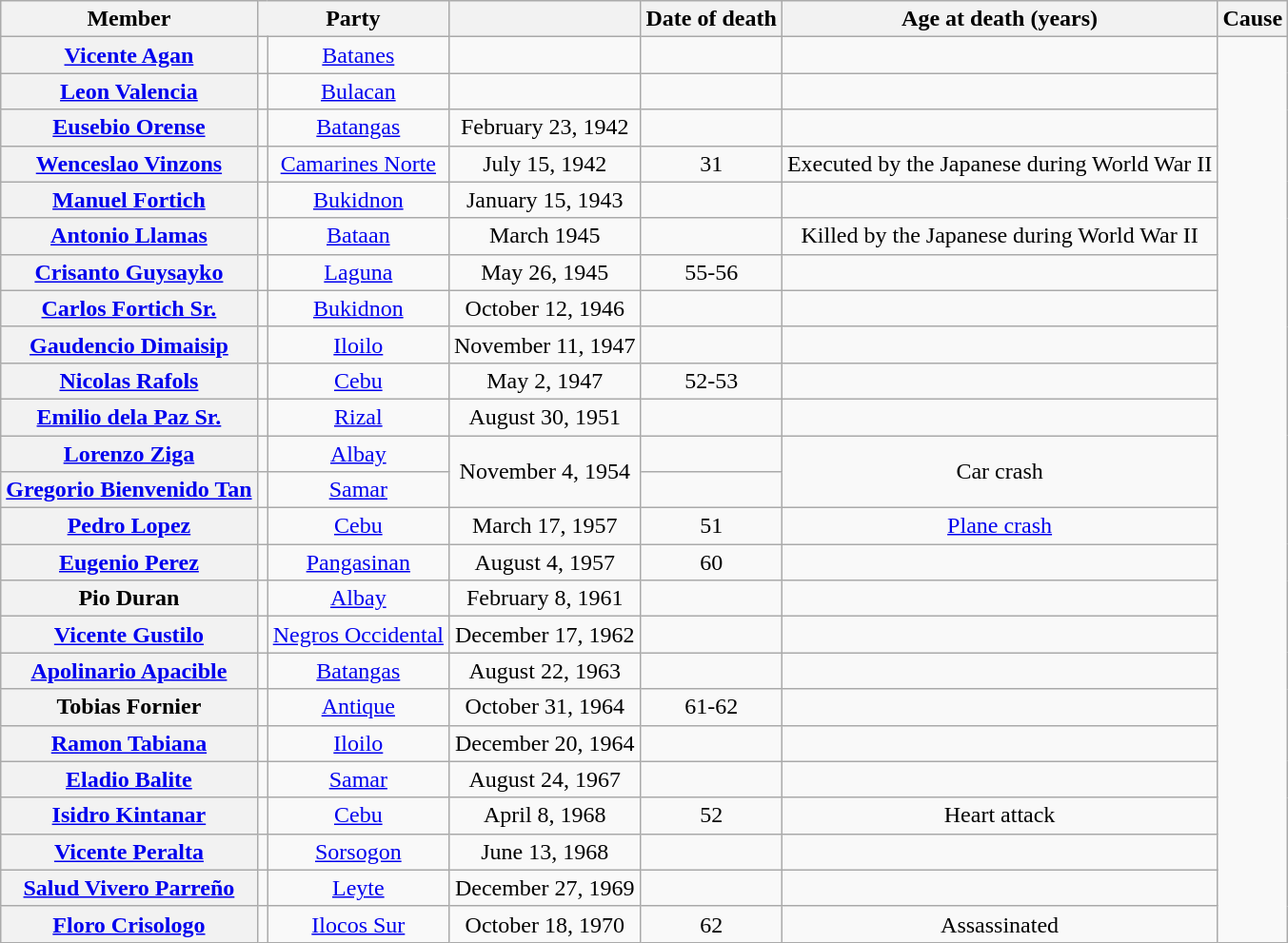<table class="wikitable sortable" style="text-align:center">
<tr>
<th>Member</th>
<th colspan=2>Party</th>
<th></th>
<th>Date of death</th>
<th>Age at death (years)</th>
<th>Cause</th>
</tr>
<tr>
<th><a href='#'>Vicente Agan</a></th>
<td></td>
<td><a href='#'>Batanes</a><br></td>
<td nowrap></td>
<td nowrap></td>
<td></td>
</tr>
<tr>
<th><a href='#'>Leon Valencia</a></th>
<td></td>
<td><a href='#'>Bulacan</a><br></td>
<td nowrap></td>
<td nowrap></td>
<td></td>
</tr>
<tr>
<th><a href='#'>Eusebio Orense</a></th>
<td></td>
<td><a href='#'>Batangas</a><br></td>
<td nowrap>February 23, 1942</td>
<td nowrap></td>
<td></td>
</tr>
<tr>
<th><a href='#'>Wenceslao Vinzons</a></th>
<td></td>
<td><a href='#'>Camarines Norte</a><br></td>
<td nowrap>July 15, 1942</td>
<td nowrap>31</td>
<td>Executed by the Japanese during World War II</td>
</tr>
<tr>
<th><a href='#'>Manuel Fortich</a></th>
<td></td>
<td><a href='#'>Bukidnon</a><br></td>
<td nowrap>January 15, 1943</td>
<td nowrap></td>
<td></td>
</tr>
<tr>
<th><a href='#'>Antonio Llamas</a></th>
<td></td>
<td><a href='#'>Bataan</a><br></td>
<td nowrap>March 1945</td>
<td nowrap></td>
<td>Killed by the Japanese during World War II</td>
</tr>
<tr>
<th><a href='#'>Crisanto Guysayko</a></th>
<td></td>
<td><a href='#'>Laguna</a><br></td>
<td nowrap>May 26, 1945</td>
<td nowrap>55-56</td>
<td></td>
</tr>
<tr>
<th><a href='#'>Carlos Fortich Sr.</a></th>
<td></td>
<td><a href='#'>Bukidnon</a><br></td>
<td nowrap>October 12, 1946</td>
<td nowrap></td>
<td></td>
</tr>
<tr>
<th><a href='#'>Gaudencio Dimaisip</a></th>
<td></td>
<td><a href='#'>Iloilo</a><br></td>
<td nowrap>November 11, 1947</td>
<td nowrap></td>
<td></td>
</tr>
<tr>
<th><a href='#'>Nicolas Rafols</a></th>
<td></td>
<td><a href='#'>Cebu</a><br></td>
<td nowrap>May 2, 1947</td>
<td nowrap>52-53</td>
<td></td>
</tr>
<tr>
<th><a href='#'>Emilio dela Paz Sr.</a></th>
<td></td>
<td><a href='#'>Rizal</a><br></td>
<td nowrap>August 30, 1951</td>
<td nowrap></td>
<td></td>
</tr>
<tr>
<th><a href='#'>Lorenzo Ziga</a></th>
<td></td>
<td><a href='#'>Albay</a><br></td>
<td rowspan="2" nowrap="">November 4, 1954</td>
<td nowrap></td>
<td rowspan="2">Car crash</td>
</tr>
<tr>
<th><a href='#'>Gregorio Bienvenido Tan</a></th>
<td></td>
<td><a href='#'>Samar</a><br></td>
<td nowrap></td>
</tr>
<tr>
<th><a href='#'>Pedro Lopez</a></th>
<td></td>
<td><a href='#'>Cebu</a><br></td>
<td nowrap>March 17, 1957</td>
<td nowrap>51</td>
<td><a href='#'>Plane crash</a></td>
</tr>
<tr>
<th><a href='#'>Eugenio Perez</a></th>
<td></td>
<td><a href='#'>Pangasinan</a><br></td>
<td nowrap>August 4, 1957</td>
<td nowrap>60</td>
<td></td>
</tr>
<tr>
<th>Pio Duran</th>
<td></td>
<td><a href='#'>Albay</a><br></td>
<td nowrap>February 8, 1961</td>
<td nowrap></td>
<td></td>
</tr>
<tr>
<th><a href='#'>Vicente Gustilo</a></th>
<td></td>
<td><a href='#'>Negros Occidental</a><br></td>
<td nowrap>December 17, 1962</td>
<td nowrap></td>
<td></td>
</tr>
<tr>
<th><a href='#'>Apolinario Apacible</a></th>
<td></td>
<td><a href='#'>Batangas</a><br></td>
<td nowrap>August 22, 1963</td>
<td nowrap></td>
<td></td>
</tr>
<tr>
<th>Tobias Fornier</th>
<td></td>
<td><a href='#'>Antique</a><br></td>
<td nowrap>October 31, 1964</td>
<td nowrap>61-62</td>
<td></td>
</tr>
<tr>
<th><a href='#'>Ramon Tabiana</a></th>
<td></td>
<td><a href='#'>Iloilo</a><br></td>
<td nowrap>December 20, 1964</td>
<td nowrap></td>
<td></td>
</tr>
<tr>
<th><a href='#'>Eladio Balite</a></th>
<td></td>
<td><a href='#'>Samar</a><br></td>
<td nowrap>August 24, 1967</td>
<td nowrap></td>
<td></td>
</tr>
<tr>
<th><a href='#'>Isidro Kintanar</a></th>
<td></td>
<td><a href='#'>Cebu</a><br></td>
<td nowrap>April 8, 1968</td>
<td nowrap>52</td>
<td>Heart attack</td>
</tr>
<tr>
<th><a href='#'>Vicente Peralta</a></th>
<td></td>
<td><a href='#'>Sorsogon</a><br></td>
<td nowrap>June 13, 1968</td>
<td nowrap></td>
<td></td>
</tr>
<tr>
<th><a href='#'>Salud Vivero Parreño</a></th>
<td></td>
<td><a href='#'>Leyte</a><br></td>
<td nowrap>December 27, 1969</td>
<td nowrap></td>
<td></td>
</tr>
<tr>
<th><a href='#'>Floro Crisologo</a></th>
<td></td>
<td><a href='#'>Ilocos Sur</a><br></td>
<td nowrap>October 18, 1970</td>
<td nowrap>62</td>
<td>Assassinated</td>
</tr>
</table>
